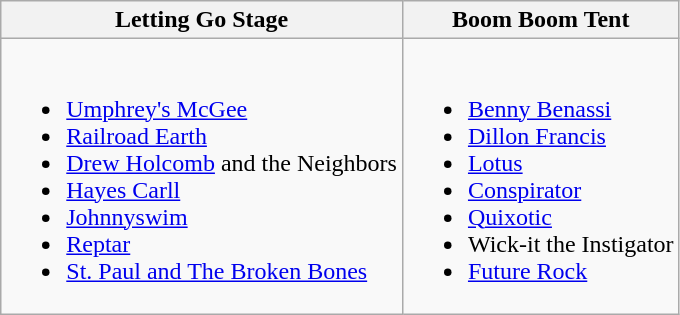<table class="wikitable">
<tr>
<th>Letting Go Stage</th>
<th>Boom Boom Tent</th>
</tr>
<tr valign="top">
<td><br><ul><li><a href='#'>Umphrey's McGee</a></li><li><a href='#'>Railroad Earth</a></li><li><a href='#'>Drew Holcomb</a> and the Neighbors</li><li><a href='#'>Hayes Carll</a></li><li><a href='#'>Johnnyswim</a></li><li><a href='#'>Reptar</a></li><li><a href='#'>St. Paul and The Broken Bones</a></li></ul></td>
<td><br><ul><li><a href='#'>Benny Benassi</a></li><li><a href='#'>Dillon Francis</a></li><li><a href='#'>Lotus</a></li><li><a href='#'>Conspirator</a></li><li><a href='#'>Quixotic</a></li><li>Wick-it the Instigator</li><li><a href='#'>Future Rock</a></li></ul></td>
</tr>
</table>
